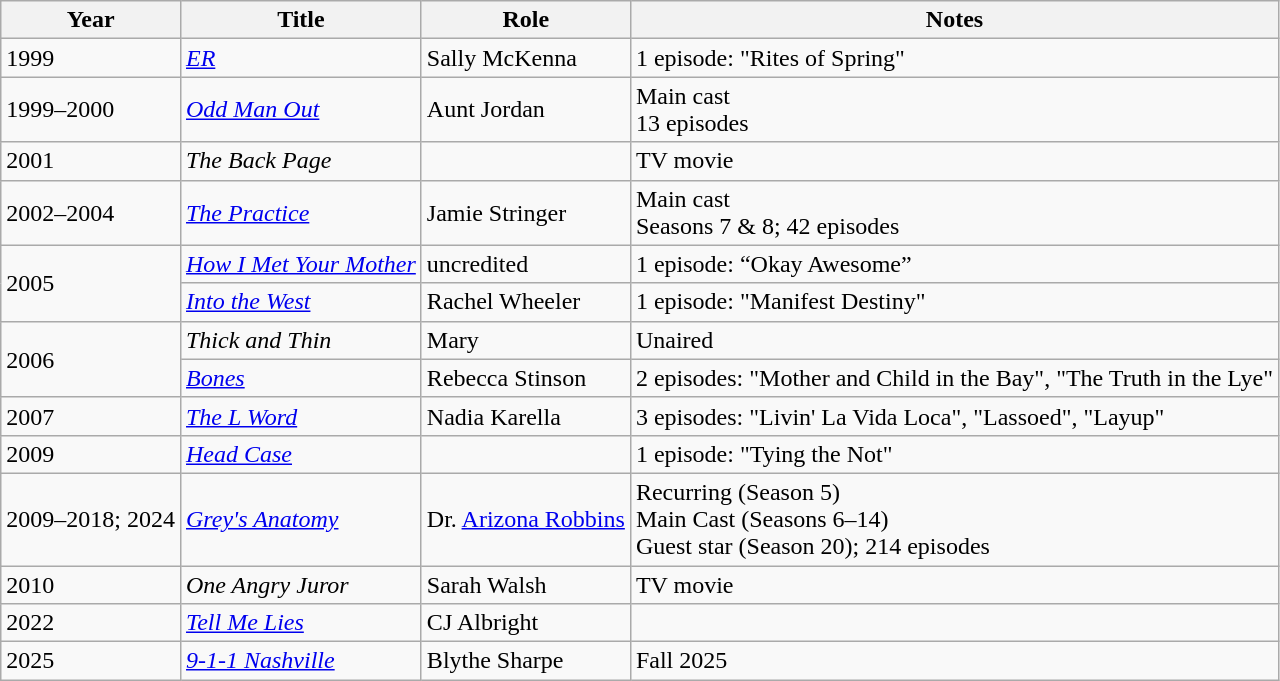<table class="wikitable sortable">
<tr>
<th>Year</th>
<th>Title</th>
<th>Role</th>
<th class="unsortable">Notes</th>
</tr>
<tr>
<td>1999</td>
<td><em><a href='#'>ER</a></em></td>
<td>Sally McKenna</td>
<td>1 episode: "Rites of Spring"</td>
</tr>
<tr>
<td>1999–2000</td>
<td><em><a href='#'>Odd Man Out</a></em></td>
<td>Aunt Jordan</td>
<td>Main cast<br>13 episodes</td>
</tr>
<tr>
<td>2001</td>
<td><em>The Back Page</em></td>
<td></td>
<td>TV movie</td>
</tr>
<tr>
<td>2002–2004</td>
<td><em><a href='#'>The Practice</a></em></td>
<td>Jamie Stringer</td>
<td>Main cast<br>Seasons 7 & 8; 42 episodes</td>
</tr>
<tr>
<td rowspan="2">2005</td>
<td><em><a href='#'>How I Met Your Mother</a></em></td>
<td>uncredited</td>
<td>1 episode: “Okay Awesome”</td>
</tr>
<tr>
<td><em><a href='#'>Into the West</a></em></td>
<td>Rachel Wheeler</td>
<td>1 episode: "Manifest Destiny"</td>
</tr>
<tr>
<td rowspan="2">2006</td>
<td><em>Thick and Thin</em></td>
<td>Mary</td>
<td>Unaired</td>
</tr>
<tr>
<td><em><a href='#'>Bones</a></em></td>
<td>Rebecca Stinson</td>
<td>2 episodes: "Mother and Child in the Bay", "The Truth in the Lye"</td>
</tr>
<tr>
<td>2007</td>
<td><em><a href='#'>The L Word</a></em></td>
<td>Nadia Karella</td>
<td>3 episodes: "Livin' La Vida Loca", "Lassoed", "Layup"</td>
</tr>
<tr>
<td>2009</td>
<td><em><a href='#'>Head Case</a></em></td>
<td></td>
<td>1 episode: "Tying the Not"</td>
</tr>
<tr>
<td>2009–2018; 2024</td>
<td><em><a href='#'>Grey's Anatomy</a></em></td>
<td>Dr. <a href='#'>Arizona Robbins</a></td>
<td>Recurring (Season 5)<br>Main Cast (Seasons 6–14)<br> Guest star (Season 20); 214 episodes</td>
</tr>
<tr>
<td>2010</td>
<td><em>One Angry Juror</em></td>
<td>Sarah Walsh</td>
<td>TV movie</td>
</tr>
<tr>
<td>2022</td>
<td><em><a href='#'>Tell Me Lies</a></em></td>
<td>CJ Albright</td>
<td></td>
</tr>
<tr>
<td>2025</td>
<td><a href='#'><em>9-1-1 Nashville</em></a></td>
<td>Blythe Sharpe</td>
<td>Fall 2025</td>
</tr>
</table>
